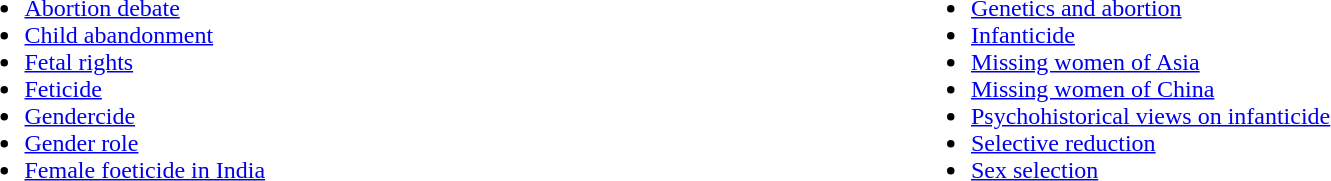<table width=100%>
<tr valign=top>
<td width=50%><br><ul><li><a href='#'>Abortion debate</a></li><li><a href='#'>Child abandonment</a></li><li><a href='#'>Fetal rights</a></li><li><a href='#'>Feticide</a></li><li><a href='#'>Gendercide</a></li><li><a href='#'>Gender role</a></li><li><a href='#'>Female foeticide in India</a></li></ul></td>
<td width=100%><br><ul><li><a href='#'>Genetics and abortion</a></li><li><a href='#'>Infanticide</a></li><li><a href='#'>Missing women of Asia</a></li><li><a href='#'>Missing women of China</a></li><li><a href='#'>Psychohistorical views on infanticide</a></li><li><a href='#'>Selective reduction</a></li><li><a href='#'>Sex selection</a></li></ul></td>
</tr>
</table>
